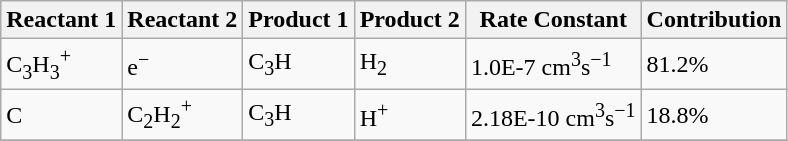<table class="wikitable" border="1">
<tr>
<th>Reactant 1</th>
<th>Reactant 2</th>
<th>Product 1</th>
<th>Product 2</th>
<th>Rate Constant</th>
<th>Contribution</th>
</tr>
<tr>
<td>C<sub>3</sub>H<sub>3</sub><sup>+</sup></td>
<td>e<sup>−</sup></td>
<td>C<sub>3</sub>H</td>
<td>H<sub>2</sub></td>
<td>1.0E-7 cm<sup>3</sup>s<sup>−1</sup></td>
<td>81.2%</td>
</tr>
<tr>
<td>C</td>
<td>C<sub>2</sub>H<sub>2</sub><sup>+</sup></td>
<td>C<sub>3</sub>H</td>
<td>H<sup>+</sup></td>
<td>2.18E-10 cm<sup>3</sup>s<sup>−1</sup></td>
<td>18.8%</td>
</tr>
<tr>
</tr>
</table>
